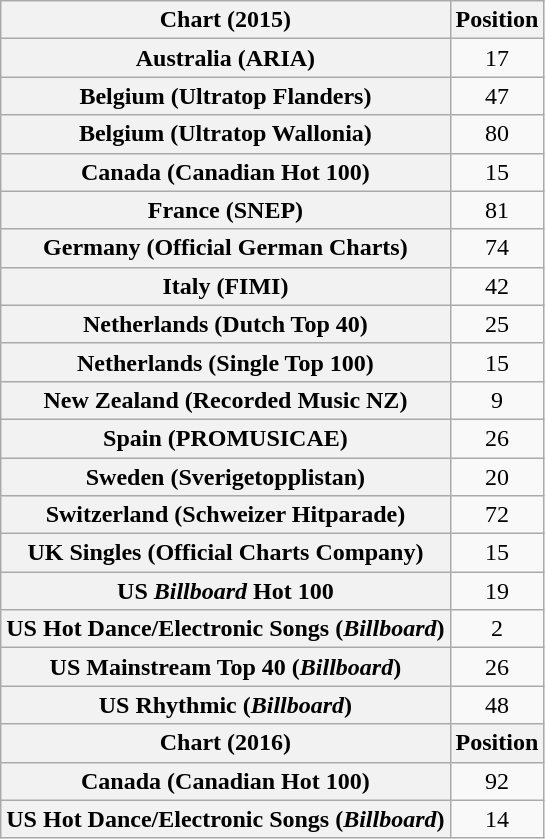<table class="wikitable plainrowheaders sortable" style="text-align:center">
<tr>
<th scope="col">Chart (2015)</th>
<th scope="col">Position</th>
</tr>
<tr>
<th scope="row">Australia (ARIA)</th>
<td>17</td>
</tr>
<tr>
<th scope="row">Belgium (Ultratop Flanders)</th>
<td>47</td>
</tr>
<tr>
<th scope="row">Belgium (Ultratop Wallonia)</th>
<td>80</td>
</tr>
<tr>
<th scope="row">Canada (Canadian Hot 100)</th>
<td>15</td>
</tr>
<tr>
<th scope="row">France (SNEP)</th>
<td>81</td>
</tr>
<tr>
<th scope="row">Germany (Official German Charts)</th>
<td>74</td>
</tr>
<tr>
<th scope="row">Italy (FIMI)</th>
<td>42</td>
</tr>
<tr>
<th scope="row">Netherlands (Dutch Top 40)</th>
<td>25</td>
</tr>
<tr>
<th scope="row">Netherlands (Single Top 100)</th>
<td>15</td>
</tr>
<tr>
<th scope="row">New Zealand (Recorded Music NZ)</th>
<td>9</td>
</tr>
<tr>
<th scope="row">Spain (PROMUSICAE)</th>
<td>26</td>
</tr>
<tr>
<th scope="row">Sweden (Sverigetopplistan)</th>
<td>20</td>
</tr>
<tr>
<th scope="row">Switzerland (Schweizer Hitparade)</th>
<td>72</td>
</tr>
<tr>
<th scope="row">UK Singles (Official Charts Company)</th>
<td>15</td>
</tr>
<tr>
<th scope="row">US <em>Billboard</em> Hot 100</th>
<td>19</td>
</tr>
<tr>
<th scope="row">US Hot Dance/Electronic Songs (<em>Billboard</em>)</th>
<td>2</td>
</tr>
<tr>
<th scope="row">US Mainstream Top 40 (<em>Billboard</em>)</th>
<td>26</td>
</tr>
<tr>
<th scope="row">US Rhythmic (<em>Billboard</em>)</th>
<td>48</td>
</tr>
<tr>
<th scope="col">Chart (2016)</th>
<th scope="col">Position</th>
</tr>
<tr>
<th scope="row">Canada (Canadian Hot 100)</th>
<td>92</td>
</tr>
<tr>
<th scope="row">US Hot Dance/Electronic Songs (<em>Billboard</em>)</th>
<td>14</td>
</tr>
</table>
